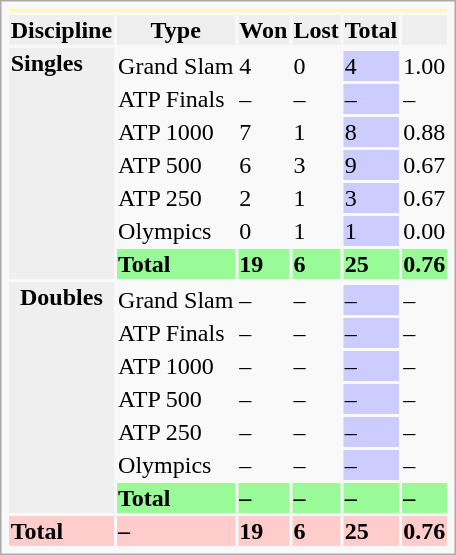<table class="infobox vcard vevent nowrap">
<tr bgcolor=FFFF99>
<th colspan=6></th>
</tr>
<tr bgcolor=efefef>
<th>Discipline</th>
<th>Type</th>
<th>Won</th>
<th>Lost</th>
<th>Total</th>
<th></th>
</tr>
<tr bgcolor=efefef>
<td rowspan="8"><strong>Singles</strong></td>
</tr>
<tr>
<td>Grand Slam</td>
<td>4</td>
<td>0</td>
<td bgcolor="CCCCFF">4</td>
<td>1.00</td>
</tr>
<tr>
<td>ATP Finals</td>
<td>–</td>
<td>–</td>
<td bgcolor="CCCCFF">–</td>
<td>–</td>
</tr>
<tr>
<td>ATP 1000</td>
<td>7</td>
<td>1</td>
<td bgcolor="CCCCFF">8</td>
<td>0.88</td>
</tr>
<tr>
<td>ATP 500</td>
<td>6</td>
<td>3</td>
<td bgcolor="CCCCFF">9</td>
<td>0.67</td>
</tr>
<tr>
<td>ATP 250</td>
<td>2</td>
<td>1</td>
<td bgcolor="CCCCFF">3</td>
<td>0.67</td>
</tr>
<tr>
<td>Olympics</td>
<td>0</td>
<td>1</td>
<td bgcolor="CCCCFF">1</td>
<td>0.00</td>
</tr>
<tr bgcolor=98fb98>
<td><strong>Total</strong></td>
<td><strong>19</strong></td>
<td><strong>6</strong></td>
<td><strong>25</strong></td>
<td><strong>0.76</strong></td>
</tr>
<tr bgcolor=efefef>
<th rowspan="8">Doubles</th>
</tr>
<tr>
<td>Grand Slam</td>
<td>–</td>
<td>–</td>
<td bgcolor="CCCCFF">–</td>
<td>–</td>
</tr>
<tr>
<td>ATP Finals</td>
<td>–</td>
<td>–</td>
<td bgcolor="CCCCFF">–</td>
<td>–</td>
</tr>
<tr>
<td>ATP 1000</td>
<td>–</td>
<td>–</td>
<td bgcolor="CCCCFF">–</td>
<td>–</td>
</tr>
<tr>
<td>ATP 500</td>
<td>–</td>
<td>–</td>
<td bgcolor="CCCCFF">–</td>
<td>–</td>
</tr>
<tr>
<td>ATP 250</td>
<td>–</td>
<td>–</td>
<td bgcolor="CCCCFF">–</td>
<td>–</td>
</tr>
<tr>
<td>Olympics</td>
<td>–</td>
<td>–</td>
<td bgcolor=CCCCFF>–</td>
<td>–</td>
</tr>
<tr bgcolor=98fb98>
<td><strong>Total</strong></td>
<td><strong>–</strong></td>
<td><strong>–</strong></td>
<td><strong>–</strong></td>
<td><strong>–</strong></td>
</tr>
<tr bgcolor=FFCCCC>
<td><strong>Total</strong></td>
<td><strong>–</strong></td>
<td><strong>19</strong></td>
<td><strong>6</strong></td>
<td><strong>25</strong></td>
<td><strong>0.76</strong></td>
</tr>
</table>
